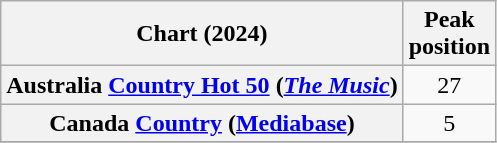<table class="wikitable sortable plainrowheaders" style="text-align:center;">
<tr>
<th scope="col">Chart (2024)</th>
<th scope="col">Peak<br>position</th>
</tr>
<tr>
<th scope="row">Australia <a href='#'>Country Hot 50</a> (<em><a href='#'>The Music</a></em>)</th>
<td>27</td>
</tr>
<tr>
<th scope="row">Canada <a href='#'>Country</a> (<a href='#'>Mediabase</a>)</th>
<td>5</td>
</tr>
<tr>
</tr>
</table>
